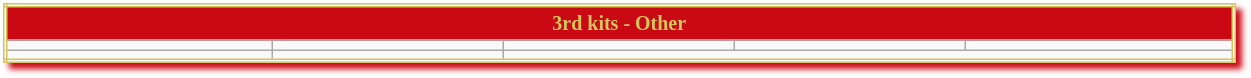<table class="wikitable mw-collapsible mw-collapsed" style="width:65%; font-size:smaller; border:double #D5C460; box-shadow:4px 4px 4px #CA0915;">
<tr style="text-align:center; background-color:#CA0915; color:#D5C460; font-weight:bold;">
<td colspan=5>3rd kits - Other</td>
</tr>
<tr>
<td></td>
<td></td>
<td></td>
<td></td>
<td></td>
</tr>
<tr>
<td></td>
<td></td>
</tr>
</table>
